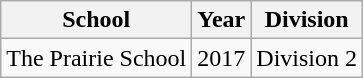<table class="wikitable">
<tr>
<th>School</th>
<th>Year</th>
<th>Division</th>
</tr>
<tr>
<td>The Prairie School</td>
<td>2017</td>
<td>Division 2</td>
</tr>
</table>
